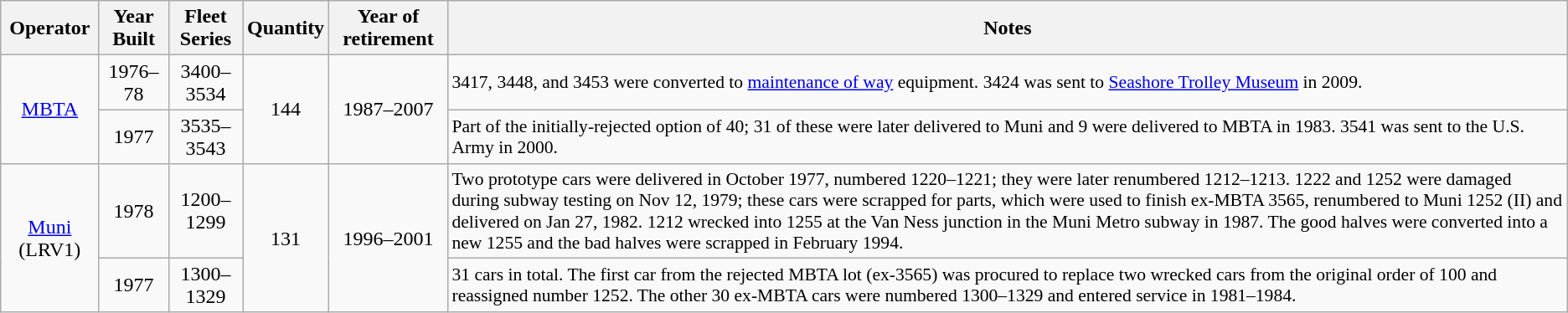<table class="wikitable" style="text-align:center">
<tr>
<th>Operator</th>
<th>Year Built</th>
<th>Fleet Series</th>
<th>Quantity</th>
<th>Year of retirement</th>
<th>Notes</th>
</tr>
<tr>
<td rowspan=2><a href='#'>MBTA</a><br></td>
<td>1976–78</td>
<td>3400–3534</td>
<td rowspan=2>144</td>
<td rowspan=2>1987–2007</td>
<td style="text-align:left;font-size:90%;">3417, 3448, and 3453 were converted to <a href='#'>maintenance of way</a> equipment. 3424 was sent to <a href='#'>Seashore Trolley Museum</a> in 2009.</td>
</tr>
<tr>
<td>1977</td>
<td>3535–3543</td>
<td style="text-align:left;font-size:90%;">Part of the initially-rejected option of 40; 31 of these were later delivered to Muni and 9 were delivered to MBTA in 1983. 3541 was sent to the U.S. Army in 2000.</td>
</tr>
<tr>
<td rowspan="2"><a href='#'>Muni</a> (LRV1)<br></td>
<td>1978</td>
<td>1200–1299</td>
<td rowspan="2">131</td>
<td rowspan="2">1996–2001</td>
<td style="text-align:left;font-size:90%;">Two prototype cars were delivered in October 1977, numbered 1220–1221; they were later renumbered 1212–1213. 1222 and 1252 were damaged during subway testing on Nov 12, 1979; these cars were scrapped for parts, which were used to finish ex-MBTA 3565, renumbered to Muni 1252 (II) and delivered on Jan 27, 1982. 1212 wrecked into 1255 at the Van Ness junction in the Muni Metro subway in 1987. The good halves were converted into a new 1255 and the bad halves were scrapped in February 1994.</td>
</tr>
<tr>
<td>1977</td>
<td>1300–1329</td>
<td style="text-align:left;font-size:90%;">31 cars in total. The first car from the rejected MBTA lot (ex-3565) was procured to replace two wrecked cars from the original order of 100 and reassigned number 1252. The other 30 ex-MBTA cars were numbered 1300–1329 and entered service in 1981–1984.</td>
</tr>
</table>
